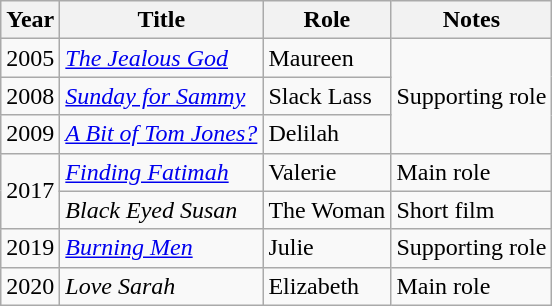<table class="wikitable sortable">
<tr>
<th>Year</th>
<th>Title</th>
<th>Role</th>
<th class="unsortable">Notes</th>
</tr>
<tr>
<td>2005</td>
<td><em><a href='#'>The Jealous God</a></em></td>
<td>Maureen</td>
<td rowspan="3">Supporting role</td>
</tr>
<tr>
<td>2008</td>
<td><em><a href='#'>Sunday for Sammy</a></em></td>
<td>Slack Lass</td>
</tr>
<tr>
<td>2009</td>
<td><em><a href='#'>A Bit of Tom Jones?</a></em></td>
<td>Delilah</td>
</tr>
<tr>
<td rowspan="2">2017</td>
<td><em><a href='#'>Finding Fatimah</a></em></td>
<td>Valerie</td>
<td>Main role</td>
</tr>
<tr>
<td><em>Black Eyed Susan</em></td>
<td>The Woman</td>
<td>Short film</td>
</tr>
<tr>
<td>2019</td>
<td><em><a href='#'>Burning Men</a></em></td>
<td>Julie</td>
<td>Supporting role</td>
</tr>
<tr>
<td>2020</td>
<td><em>Love Sarah</em></td>
<td>Elizabeth</td>
<td>Main role</td>
</tr>
</table>
